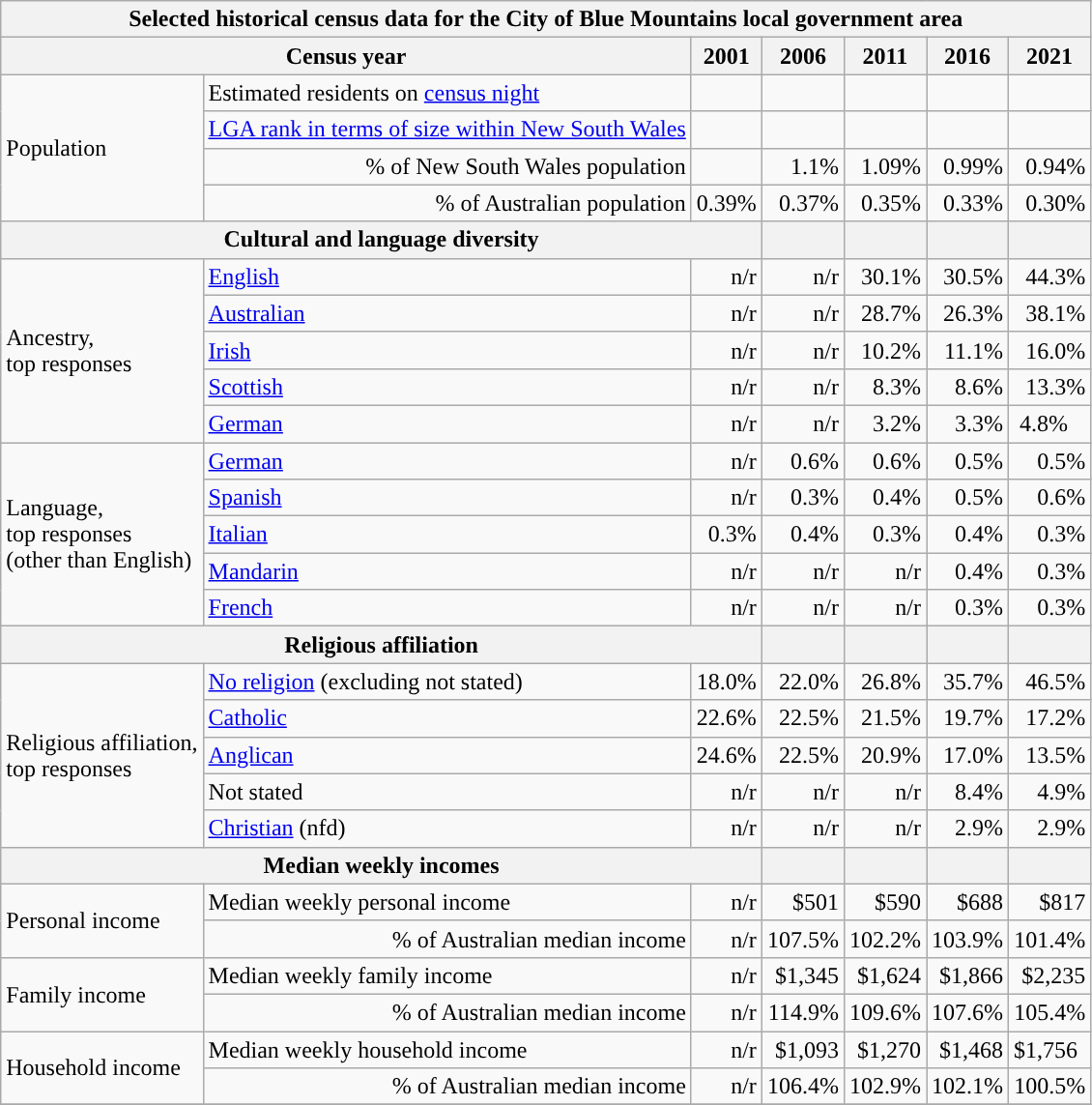<table class="wikitable">
<tr>
<th colspan=8>Selected historical census data for the City of Blue Mountains local government area</th>
</tr>
<tr>
<th colspan=3>Census year</th>
<th>2001</th>
<th>2006</th>
<th>2011</th>
<th>2016</th>
<th>2021 </th>
</tr>
<tr>
<td rowspan=4 colspan="2">Population</td>
<td>Estimated residents on <a href='#'>census night</a></td>
<td align="right"></td>
<td align="right"> </td>
<td align="right"> </td>
<td align="right"> </td>
<td align="right"> </td>
</tr>
<tr>
<td align="right"><a href='#'>LGA rank in terms of size within New South Wales</a></td>
<td align="right"></td>
<td align="right"></td>
<td align="right"> </td>
<td align="right"> </td>
<td align="right"></td>
</tr>
<tr>
<td align="right">% of New South Wales population</td>
<td align="right"></td>
<td align="right">1.1%</td>
<td align="right"> 1.09%</td>
<td align="right"> 0.99%</td>
<td align="right"> 0.94%</td>
</tr>
<tr>
<td align="right">% of Australian population</td>
<td align="right">0.39%</td>
<td align="right"> 0.37%</td>
<td align="right"> 0.35%</td>
<td align="right"> 0.33%</td>
<td align="right"> 0.30%</td>
</tr>
<tr>
<th colspan=4>Cultural and language diversity</th>
<th></th>
<th></th>
<th></th>
<th></th>
</tr>
<tr>
<td rowspan=5 colspan=2>Ancestry,<br>top responses</td>
<td><a href='#'>English</a></td>
<td align="right">n/r</td>
<td align="right">n/r</td>
<td align="right">30.1%</td>
<td align="right"> 30.5%</td>
<td align="right"> 44.3%</td>
</tr>
<tr>
<td><a href='#'>Australian</a></td>
<td align="right">n/r</td>
<td align="right">n/r</td>
<td align="right">28.7%</td>
<td align="right"> 26.3%</td>
<td align="right"> 38.1%</td>
</tr>
<tr>
<td><a href='#'>Irish</a></td>
<td align="right">n/r</td>
<td align="right">n/r</td>
<td align="right">10.2%</td>
<td align="right"> 11.1%</td>
<td align="right"> 16.0%</td>
</tr>
<tr>
<td><a href='#'>Scottish</a></td>
<td align="right">n/r</td>
<td align="right">n/r</td>
<td align="right">8.3%</td>
<td align="right"> 8.6%</td>
<td align="right"> 13.3%</td>
</tr>
<tr>
<td><a href='#'>German</a></td>
<td align="right">n/r</td>
<td align="right">n/r</td>
<td align="right">3.2%</td>
<td align="right"> 3.3%</td>
<td> 4.8%</td>
</tr>
<tr>
<td rowspan=5 colspan=2>Language,<br>top responses<br>(other than English)</td>
<td><a href='#'>German</a></td>
<td align="right">n/r</td>
<td align="right">0.6%</td>
<td align="right"> 0.6%</td>
<td align="right"> 0.5%</td>
<td align="right"> 0.5%</td>
</tr>
<tr>
<td><a href='#'>Spanish</a></td>
<td align="right">n/r</td>
<td align="right">0.3%</td>
<td align="right"> 0.4%</td>
<td align="right"> 0.5%</td>
<td align="right"> 0.6%</td>
</tr>
<tr>
<td><a href='#'>Italian</a></td>
<td align="right">0.3%</td>
<td align="right"> 0.4%</td>
<td align="right"> 0.3%</td>
<td align="right"> 0.4%</td>
<td align="right"> 0.3%</td>
</tr>
<tr>
<td><a href='#'>Mandarin</a></td>
<td align="right">n/r</td>
<td align="right">n/r</td>
<td align="right">n/r</td>
<td align="right">0.4%</td>
<td align="right"> 0.3%</td>
</tr>
<tr>
<td><a href='#'>French</a></td>
<td align="right">n/r</td>
<td align="right">n/r</td>
<td align="right">n/r</td>
<td align="right">0.3%</td>
<td align="right"> 0.3%</td>
</tr>
<tr>
<th colspan=4>Religious affiliation</th>
<th></th>
<th></th>
<th></th>
<th></th>
</tr>
<tr>
<td rowspan=5 colspan=2>Religious affiliation,<br>top responses</td>
<td><a href='#'>No religion</a> (excluding not stated)</td>
<td align="right">18.0%</td>
<td align="right"> 22.0%</td>
<td align="right"> 26.8%</td>
<td align="right"> 35.7%</td>
<td align="right"> 46.5%</td>
</tr>
<tr>
<td><a href='#'>Catholic</a></td>
<td align="right">22.6%</td>
<td align="right"> 22.5%</td>
<td align="right"> 21.5%</td>
<td align="right"> 19.7%</td>
<td align="right"> 17.2%</td>
</tr>
<tr>
<td><a href='#'>Anglican</a></td>
<td align="right">24.6%</td>
<td align="right"> 22.5%</td>
<td align="right"> 20.9%</td>
<td align="right"> 17.0%</td>
<td align="right"> 13.5%</td>
</tr>
<tr>
<td>Not stated</td>
<td align="right">n/r</td>
<td align="right">n/r</td>
<td align="right">n/r</td>
<td align="right">8.4%</td>
<td align="right">4.9%</td>
</tr>
<tr>
<td><a href='#'>Christian</a> (nfd)</td>
<td align="right">n/r</td>
<td align="right">n/r</td>
<td align="right">n/r</td>
<td align="right">2.9%</td>
<td align="right">2.9%</td>
</tr>
<tr>
<th colspan=4>Median weekly incomes</th>
<th></th>
<th></th>
<th></th>
<th></th>
</tr>
<tr>
<td rowspan=2 colspan=2>Personal income</td>
<td>Median weekly personal income</td>
<td align="right">n/r</td>
<td align="right">$501</td>
<td align="right"> $590</td>
<td align="right"> $688</td>
<td align="right"> $817</td>
</tr>
<tr>
<td align="right">% of Australian median income</td>
<td align="right">n/r</td>
<td align="right">107.5%</td>
<td align="right">102.2%</td>
<td align="right">103.9%</td>
<td align="right">101.4%</td>
</tr>
<tr>
<td rowspan=2 colspan=2>Family income</td>
<td>Median weekly family income</td>
<td align="right">n/r</td>
<td align="right">$1,345</td>
<td align="right"> $1,624</td>
<td align="right"> $1,866</td>
<td align="right"> $2,235</td>
</tr>
<tr>
<td align="right">% of Australian median income</td>
<td align="right">n/r</td>
<td align="right">114.9%</td>
<td align="right">109.6%</td>
<td align="right">107.6%</td>
<td align="right">105.4%</td>
</tr>
<tr>
<td rowspan=2 colspan=2>Household income</td>
<td>Median weekly household income</td>
<td align="right">n/r</td>
<td align="right">$1,093</td>
<td align="right">$1,270</td>
<td align="right">$1,468</td>
<td align=right">$1,756</td>
</tr>
<tr>
<td align="right">% of Australian median income</td>
<td align="right">n/r</td>
<td align="right">106.4%</td>
<td align="right">102.9%</td>
<td align="right">102.1%</td>
<td align="right">100.5%</td>
</tr>
<tr>
</tr>
</table>
